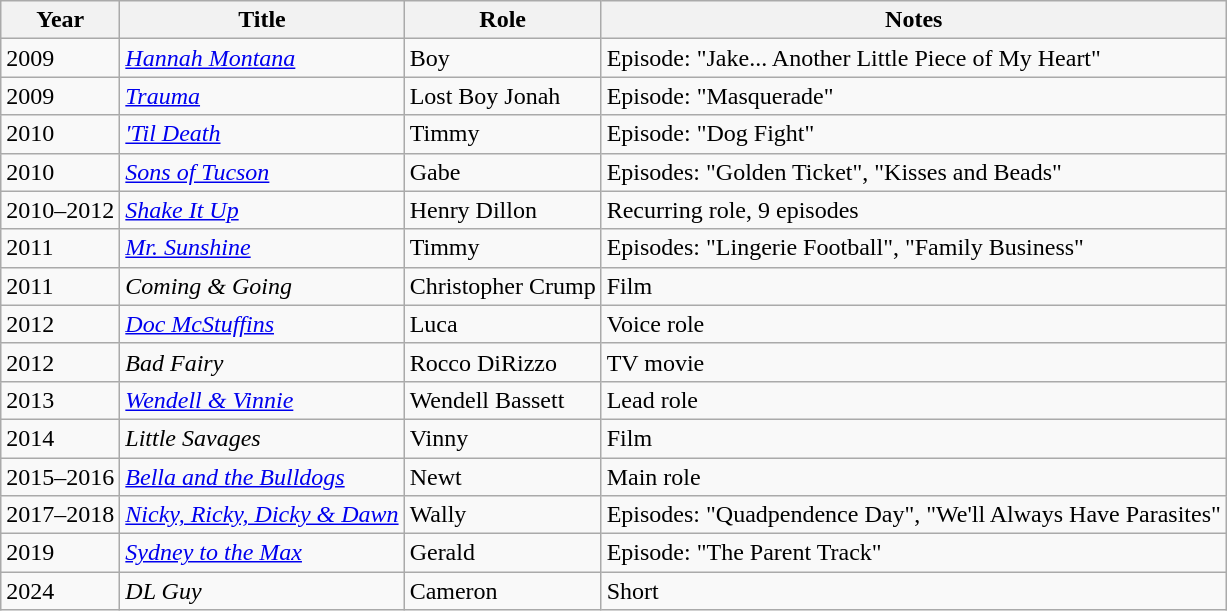<table class="wikitable">
<tr>
<th>Year</th>
<th>Title</th>
<th>Role</th>
<th>Notes</th>
</tr>
<tr>
<td>2009</td>
<td><em><a href='#'>Hannah Montana</a></em></td>
<td>Boy</td>
<td>Episode: "Jake... Another Little Piece of My Heart"</td>
</tr>
<tr>
<td>2009</td>
<td><em><a href='#'>Trauma</a></em></td>
<td>Lost Boy Jonah</td>
<td>Episode: "Masquerade"</td>
</tr>
<tr>
<td>2010</td>
<td><em><a href='#'>'Til Death</a></em></td>
<td>Timmy</td>
<td>Episode: "Dog Fight"</td>
</tr>
<tr>
<td>2010</td>
<td><em><a href='#'>Sons of Tucson</a></em></td>
<td>Gabe</td>
<td>Episodes: "Golden Ticket", "Kisses and Beads"</td>
</tr>
<tr>
<td>2010–2012</td>
<td><em><a href='#'>Shake It Up</a></em></td>
<td>Henry Dillon</td>
<td>Recurring role, 9 episodes</td>
</tr>
<tr>
<td>2011</td>
<td><em><a href='#'>Mr. Sunshine</a></em></td>
<td>Timmy</td>
<td>Episodes: "Lingerie Football", "Family Business"</td>
</tr>
<tr>
<td>2011</td>
<td><em>Coming & Going</em></td>
<td>Christopher Crump</td>
<td>Film</td>
</tr>
<tr>
<td>2012</td>
<td><em><a href='#'>Doc McStuffins</a></em></td>
<td>Luca</td>
<td>Voice role</td>
</tr>
<tr>
<td>2012</td>
<td><em>Bad Fairy</em></td>
<td>Rocco DiRizzo</td>
<td>TV movie</td>
</tr>
<tr>
<td>2013</td>
<td><em><a href='#'>Wendell & Vinnie</a></em></td>
<td>Wendell Bassett</td>
<td>Lead role</td>
</tr>
<tr>
<td>2014</td>
<td><em>Little Savages</em></td>
<td>Vinny</td>
<td>Film</td>
</tr>
<tr>
<td>2015–2016</td>
<td><em><a href='#'>Bella and the Bulldogs</a></em></td>
<td>Newt</td>
<td>Main role</td>
</tr>
<tr>
<td>2017–2018</td>
<td><em><a href='#'>Nicky, Ricky, Dicky & Dawn</a></em></td>
<td>Wally</td>
<td>Episodes: "Quadpendence Day", "We'll Always Have Parasites"</td>
</tr>
<tr>
<td>2019</td>
<td><em><a href='#'>Sydney to the Max</a></em></td>
<td>Gerald</td>
<td>Episode: "The Parent Track"</td>
</tr>
<tr>
<td>2024</td>
<td><em>DL Guy</em></td>
<td>Cameron</td>
<td>Short</td>
</tr>
</table>
